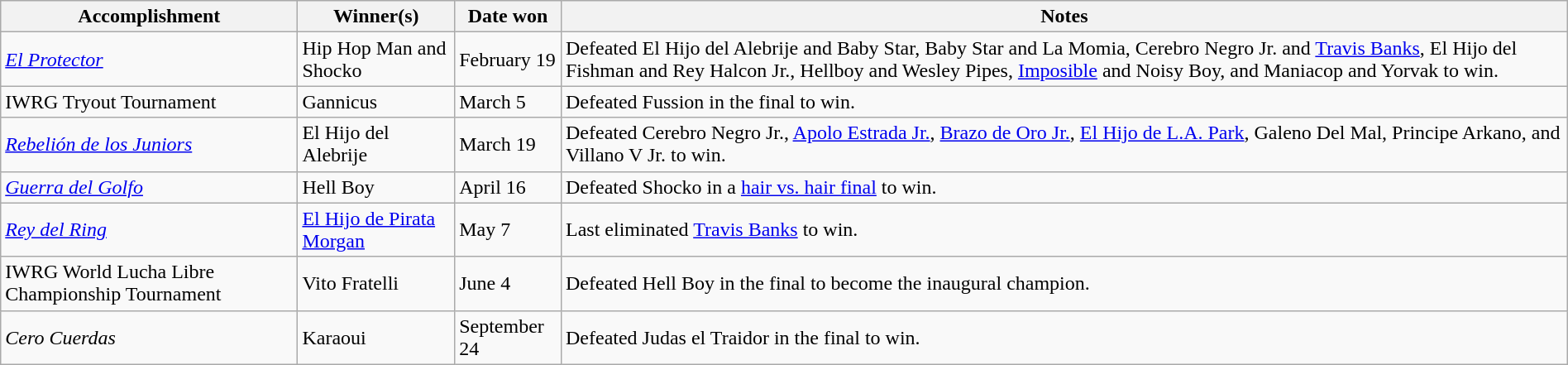<table class="wikitable" style="width:100%;">
<tr>
<th>Accomplishment</th>
<th>Winner(s)</th>
<th>Date won</th>
<th>Notes</th>
</tr>
<tr>
<td><em><a href='#'>El Protector</a></em></td>
<td>Hip Hop Man and Shocko</td>
<td>February 19</td>
<td>Defeated El Hijo del Alebrije and Baby Star, Baby Star and La Momia, Cerebro Negro Jr. and <a href='#'>Travis Banks</a>, El Hijo del Fishman and Rey Halcon Jr., Hellboy and Wesley Pipes, <a href='#'>Imposible</a> and Noisy Boy, and Maniacop and Yorvak to win.</td>
</tr>
<tr>
<td>IWRG Tryout Tournament</td>
<td>Gannicus</td>
<td>March 5</td>
<td>Defeated Fussion in the final to win.</td>
</tr>
<tr>
<td><em><a href='#'>Rebelión de los Juniors</a></em></td>
<td>El Hijo del Alebrije</td>
<td>March 19</td>
<td>Defeated Cerebro Negro Jr., <a href='#'>Apolo Estrada Jr.</a>, <a href='#'>Brazo de Oro Jr.</a>, <a href='#'>El Hijo de L.A. Park</a>, Galeno Del Mal, Principe Arkano, and Villano V Jr. to win.</td>
</tr>
<tr>
<td><em><a href='#'>Guerra del Golfo</a></em></td>
<td>Hell Boy</td>
<td>April 16</td>
<td>Defeated Shocko in a <a href='#'>hair vs. hair final</a> to win.</td>
</tr>
<tr>
<td><em><a href='#'>Rey del Ring</a></em></td>
<td><a href='#'>El Hijo de Pirata Morgan</a></td>
<td>May 7</td>
<td>Last eliminated <a href='#'>Travis Banks</a> to win.</td>
</tr>
<tr>
<td>IWRG World Lucha Libre Championship Tournament</td>
<td>Vito Fratelli</td>
<td>June 4</td>
<td>Defeated Hell Boy in the final to become the inaugural champion.</td>
</tr>
<tr>
<td><em>Cero Cuerdas</em></td>
<td>Karaoui</td>
<td>September 24</td>
<td>Defeated Judas el Traidor in the final to win.</td>
</tr>
</table>
